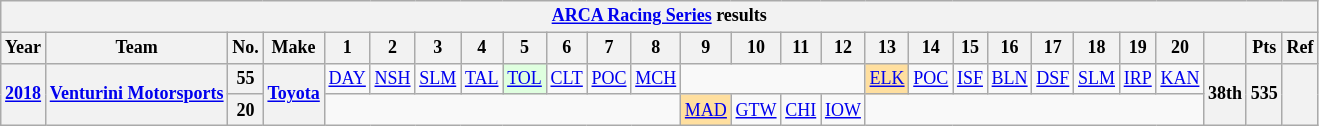<table class="wikitable" style="text-align:center; font-size:75%">
<tr>
<th colspan=48><a href='#'>ARCA Racing Series</a> results</th>
</tr>
<tr>
<th>Year</th>
<th>Team</th>
<th>No.</th>
<th>Make</th>
<th>1</th>
<th>2</th>
<th>3</th>
<th>4</th>
<th>5</th>
<th>6</th>
<th>7</th>
<th>8</th>
<th>9</th>
<th>10</th>
<th>11</th>
<th>12</th>
<th>13</th>
<th>14</th>
<th>15</th>
<th>16</th>
<th>17</th>
<th>18</th>
<th>19</th>
<th>20</th>
<th></th>
<th>Pts</th>
<th>Ref</th>
</tr>
<tr>
<th rowspan=2><a href='#'>2018</a></th>
<th rowspan=2><a href='#'>Venturini Motorsports</a></th>
<th>55</th>
<th rowspan=2><a href='#'>Toyota</a></th>
<td><a href='#'>DAY</a></td>
<td><a href='#'>NSH</a></td>
<td><a href='#'>SLM</a></td>
<td><a href='#'>TAL</a></td>
<td style="background:#DFFFDF;"><a href='#'>TOL</a><br></td>
<td><a href='#'>CLT</a></td>
<td><a href='#'>POC</a></td>
<td><a href='#'>MCH</a></td>
<td colspan=4></td>
<td style="background:#FFDF9F;"><a href='#'>ELK</a><br></td>
<td><a href='#'>POC</a></td>
<td><a href='#'>ISF</a></td>
<td><a href='#'>BLN</a></td>
<td><a href='#'>DSF</a></td>
<td><a href='#'>SLM</a></td>
<td><a href='#'>IRP</a></td>
<td><a href='#'>KAN</a></td>
<th rowspan=2>38th</th>
<th rowspan=2>535</th>
<th rowspan=2></th>
</tr>
<tr>
<th>20</th>
<td colspan=8></td>
<td style="background:#FFDF9F;"><a href='#'>MAD</a><br></td>
<td><a href='#'>GTW</a></td>
<td><a href='#'>CHI</a></td>
<td><a href='#'>IOW</a></td>
<td colspan=8></td>
</tr>
</table>
